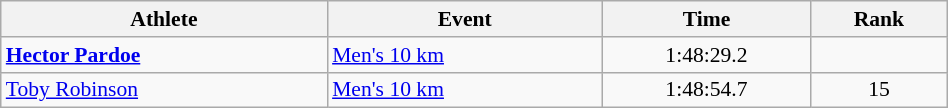<table class="wikitable" style="text-align:center; font-size:90%; width:50%;">
<tr>
<th>Athlete</th>
<th>Event</th>
<th>Time</th>
<th>Rank</th>
</tr>
<tr>
<td align=left><strong><a href='#'>Hector Pardoe</a></strong></td>
<td align=left><a href='#'>Men's 10 km</a></td>
<td>1:48:29.2</td>
<td></td>
</tr>
<tr>
<td align=left><a href='#'>Toby Robinson</a></td>
<td align=left><a href='#'>Men's 10 km</a></td>
<td>1:48:54.7</td>
<td>15</td>
</tr>
</table>
